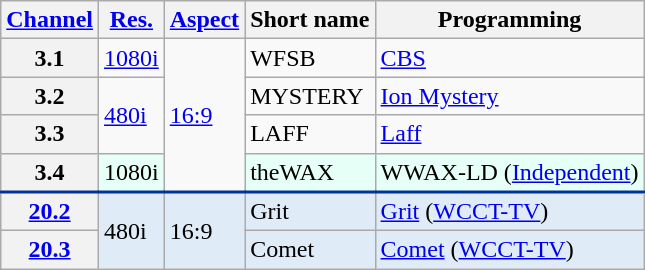<table class="wikitable">
<tr>
<th scope = "col"><a href='#'>Channel</a></th>
<th scope = "col"><a href='#'>Res.</a></th>
<th scope = "col"><a href='#'>Aspect</a></th>
<th scope = "col">Short name</th>
<th scope = "col">Programming</th>
</tr>
<tr>
<th scope = "row">3.1</th>
<td><a href='#'>1080i</a></td>
<td rowspan=4><a href='#'>16:9</a></td>
<td>WFSB</td>
<td><a href='#'>CBS</a></td>
</tr>
<tr>
<th scope = "row">3.2</th>
<td rowspan=2><a href='#'>480i</a></td>
<td>MYSTERY</td>
<td><a href='#'>Ion Mystery</a></td>
</tr>
<tr>
<th scope = "row">3.3</th>
<td>LAFF</td>
<td><a href='#'>Laff</a></td>
</tr>
<tr style="background-color: #E6FFF7;">
<th scope = "row">3.4</th>
<td>1080i</td>
<td>theWAX</td>
<td>WWAX-LD (<a href='#'>Independent</a>)</td>
</tr>
<tr style="background-color:#DFEBF6; border-top: 2px solid #003399;">
<th scope = "row"><a href='#'>20.2</a></th>
<td rowspan=2>480i</td>
<td rowspan=2>16:9</td>
<td>Grit</td>
<td><a href='#'>Grit</a> (<a href='#'>WCCT-TV</a>)</td>
</tr>
<tr style="background-color:#DFEBF6;">
<th scope = "row"><a href='#'>20.3</a></th>
<td>Comet</td>
<td><a href='#'>Comet</a> (<a href='#'>WCCT-TV</a>)</td>
</tr>
</table>
